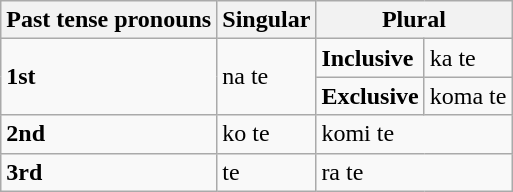<table class="wikitable">
<tr>
<th>Past tense pronouns</th>
<th>Singular</th>
<th colspan="2">Plural</th>
</tr>
<tr>
<td rowspan="2"><strong>1st</strong></td>
<td rowspan="2">na te</td>
<td><strong>Inclusive</strong></td>
<td>ka te</td>
</tr>
<tr>
<td><strong>Exclusive</strong></td>
<td>koma te</td>
</tr>
<tr>
<td><strong>2nd</strong></td>
<td>ko te</td>
<td colspan="2">komi te</td>
</tr>
<tr>
<td><strong>3rd</strong></td>
<td>te</td>
<td colspan="2">ra te</td>
</tr>
</table>
